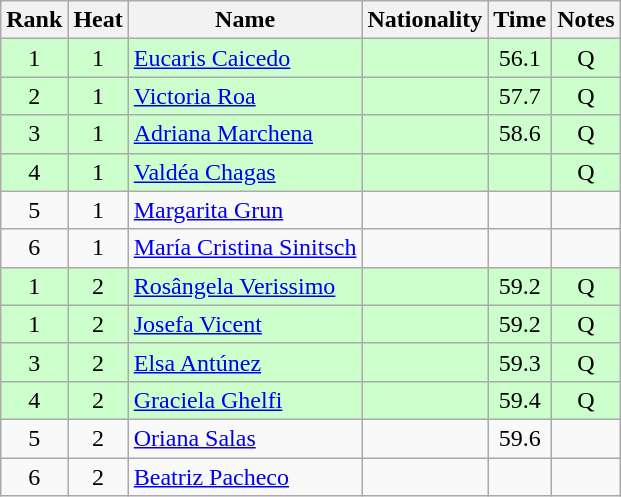<table class="wikitable sortable" style="text-align:center">
<tr>
<th>Rank</th>
<th>Heat</th>
<th>Name</th>
<th>Nationality</th>
<th>Time</th>
<th>Notes</th>
</tr>
<tr bgcolor=ccffcc>
<td>1</td>
<td>1</td>
<td align=left><a href='#'>Eucaris Caicedo</a></td>
<td align=left></td>
<td>56.1</td>
<td>Q</td>
</tr>
<tr bgcolor=ccffcc>
<td>2</td>
<td>1</td>
<td align=left><a href='#'>Victoria Roa</a></td>
<td align=left></td>
<td>57.7</td>
<td>Q</td>
</tr>
<tr bgcolor=ccffcc>
<td>3</td>
<td>1</td>
<td align=left><a href='#'>Adriana Marchena</a></td>
<td align=left></td>
<td>58.6</td>
<td>Q</td>
</tr>
<tr bgcolor=ccffcc>
<td>4</td>
<td>1</td>
<td align=left><a href='#'>Valdéa Chagas</a></td>
<td align=left></td>
<td></td>
<td>Q</td>
</tr>
<tr>
<td>5</td>
<td>1</td>
<td align=left><a href='#'>Margarita Grun</a></td>
<td align=left></td>
<td></td>
<td></td>
</tr>
<tr>
<td>6</td>
<td>1</td>
<td align=left><a href='#'>María Cristina Sinitsch</a></td>
<td align=left></td>
<td></td>
<td></td>
</tr>
<tr bgcolor=ccffcc>
<td>1</td>
<td>2</td>
<td align=left><a href='#'>Rosângela Verissimo</a></td>
<td align=left></td>
<td>59.2</td>
<td>Q</td>
</tr>
<tr bgcolor=ccffcc>
<td>1</td>
<td>2</td>
<td align=left><a href='#'>Josefa Vicent</a></td>
<td align=left></td>
<td>59.2</td>
<td>Q</td>
</tr>
<tr bgcolor=ccffcc>
<td>3</td>
<td>2</td>
<td align=left><a href='#'>Elsa Antúnez</a></td>
<td align=left></td>
<td>59.3</td>
<td>Q</td>
</tr>
<tr bgcolor=ccffcc>
<td>4</td>
<td>2</td>
<td align=left><a href='#'>Graciela Ghelfi</a></td>
<td align=left></td>
<td>59.4</td>
<td>Q</td>
</tr>
<tr>
<td>5</td>
<td>2</td>
<td align=left><a href='#'>Oriana Salas</a></td>
<td align=left></td>
<td>59.6</td>
<td></td>
</tr>
<tr>
<td>6</td>
<td>2</td>
<td align=left><a href='#'>Beatriz Pacheco</a></td>
<td align=left></td>
<td></td>
<td></td>
</tr>
</table>
